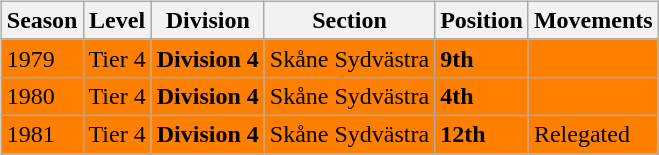<table>
<tr>
<td valign="top" width=0%><br><table class="wikitable">
<tr style="background:#f0f6fa;">
<th><strong>Season</strong></th>
<th><strong>Level</strong></th>
<th><strong>Division</strong></th>
<th><strong>Section</strong></th>
<th><strong>Position</strong></th>
<th><strong>Movements</strong></th>
</tr>
<tr>
<td style="background:#FF7F00;">1979</td>
<td style="background:#FF7F00;">Tier 4</td>
<td style="background:#FF7F00;"><strong>Division 4</strong></td>
<td style="background:#FF7F00;">Skåne Sydvästra</td>
<td style="background:#FF7F00;"><strong>9th</strong></td>
<td style="background:#FF7F00;"></td>
</tr>
<tr>
<td style="background:#FF7F00;">1980</td>
<td style="background:#FF7F00;">Tier 4</td>
<td style="background:#FF7F00;"><strong>Division 4</strong></td>
<td style="background:#FF7F00;">Skåne Sydvästra</td>
<td style="background:#FF7F00;"><strong>4th</strong></td>
<td style="background:#FF7F00;"></td>
</tr>
<tr>
<td style="background:#FF7F00;">1981</td>
<td style="background:#FF7F00;">Tier 4</td>
<td style="background:#FF7F00;"><strong>Division 4</strong></td>
<td style="background:#FF7F00;">Skåne Sydvästra</td>
<td style="background:#FF7F00;"><strong>12th</strong></td>
<td style="background:#FF7F00;">Relegated</td>
</tr>
</table>

</td>
</tr>
</table>
